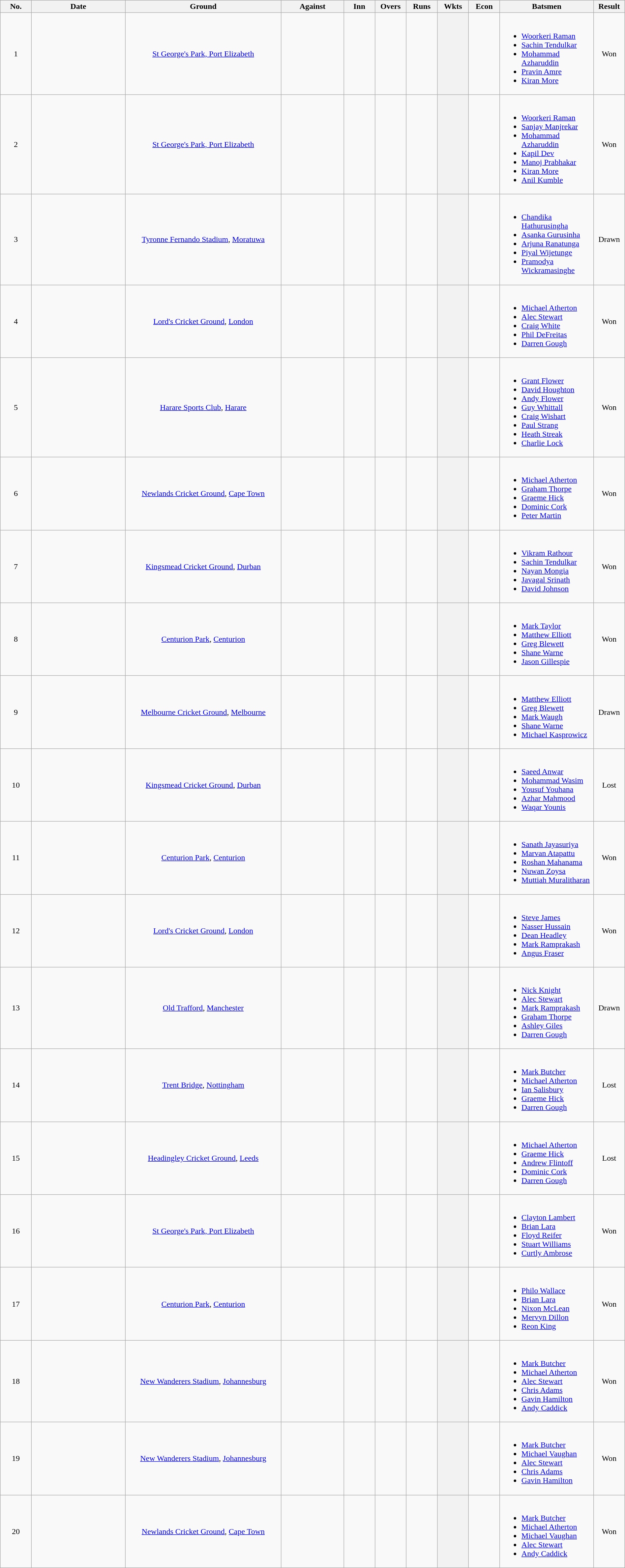<table class="wikitable plainrowheaders sortable" style="width: 100%;">
<tr align=center>
<th style="width:5%;" class="unsortable">No.</th>
<th style="width:15%;">Date</th>
<th style="width:25%;">Ground</th>
<th style="width:10%;">Against</th>
<th style="width:5%;">Inn</th>
<th style="width:5%;">Overs</th>
<th style="width:5%;">Runs</th>
<th style="width:5%;">Wkts</th>
<th style="width:5%;">Econ</th>
<th style="width:15%;" class="unsortable">Batsmen</th>
<th style="width:5%;">Result</th>
</tr>
<tr align=center>
<td>1</td>
<td>   </td>
<td><a href='#'>St George's Park, Port Elizabeth</a></td>
<td></td>
<td></td>
<td></td>
<td></td>
<th scope="row"></th>
<td></td>
<td align=left><br><ul><li><a href='#'>Woorkeri Raman</a></li><li><a href='#'>Sachin Tendulkar</a></li><li><a href='#'>Mohammad Azharuddin</a></li><li><a href='#'>Pravin Amre</a></li><li><a href='#'>Kiran More</a></li></ul></td>
<td>Won</td>
</tr>
<tr align=center>
<td>2</td>
<td>   </td>
<td><a href='#'>St George's Park, Port Elizabeth</a></td>
<td></td>
<td></td>
<td></td>
<td></td>
<th scope="row"></th>
<td></td>
<td align=left><br><ul><li><a href='#'>Woorkeri Raman</a></li><li><a href='#'>Sanjay Manjrekar</a></li><li><a href='#'>Mohammad Azharuddin</a></li><li><a href='#'>Kapil Dev</a></li><li><a href='#'>Manoj Prabhakar</a></li><li><a href='#'>Kiran More</a></li><li><a href='#'>Anil Kumble</a></li></ul></td>
<td>Won</td>
</tr>
<tr align=center>
<td>3</td>
<td></td>
<td><a href='#'>Tyronne Fernando Stadium</a>, <a href='#'>Moratuwa</a></td>
<td></td>
<td></td>
<td></td>
<td></td>
<th scope="row"></th>
<td></td>
<td align=left><br><ul><li><a href='#'>Chandika Hathurusingha</a></li><li><a href='#'>Asanka Gurusinha</a></li><li><a href='#'>Arjuna Ranatunga</a></li><li><a href='#'>Piyal Wijetunge</a></li><li><a href='#'>Pramodya Wickramasinghe</a></li></ul></td>
<td>Drawn</td>
</tr>
<tr align=center>
<td>4</td>
<td></td>
<td><a href='#'>Lord's Cricket Ground</a>, <a href='#'>London</a></td>
<td></td>
<td></td>
<td></td>
<td></td>
<th scope="row"></th>
<td></td>
<td align=left><br><ul><li><a href='#'>Michael Atherton</a></li><li><a href='#'>Alec Stewart</a></li><li><a href='#'>Craig White</a></li><li><a href='#'>Phil DeFreitas</a></li><li><a href='#'>Darren Gough</a></li></ul></td>
<td>Won</td>
</tr>
<tr align=center>
<td>5</td>
<td>  </td>
<td><a href='#'>Harare Sports Club</a>, <a href='#'>Harare</a></td>
<td></td>
<td></td>
<td></td>
<td></td>
<th scope="row"></th>
<td></td>
<td align=left><br><ul><li><a href='#'>Grant Flower</a></li><li><a href='#'>David Houghton</a></li><li><a href='#'>Andy Flower</a></li><li><a href='#'>Guy Whittall</a></li><li><a href='#'>Craig Wishart</a></li><li><a href='#'>Paul Strang</a></li><li><a href='#'>Heath Streak</a></li><li><a href='#'>Charlie Lock</a></li></ul></td>
<td>Won</td>
</tr>
<tr align=center>
<td>6</td>
<td> </td>
<td><a href='#'>Newlands Cricket Ground</a>, <a href='#'>Cape Town</a></td>
<td></td>
<td></td>
<td></td>
<td></td>
<th scope="row"></th>
<td></td>
<td align=left><br><ul><li><a href='#'>Michael Atherton</a></li><li><a href='#'>Graham Thorpe</a></li><li><a href='#'>Graeme Hick</a></li><li><a href='#'>Dominic Cork</a></li><li><a href='#'>Peter Martin</a></li></ul></td>
<td>Won</td>
</tr>
<tr align=center>
<td>7</td>
<td></td>
<td><a href='#'>Kingsmead Cricket Ground</a>, <a href='#'>Durban</a></td>
<td></td>
<td></td>
<td></td>
<td></td>
<th scope="row"></th>
<td></td>
<td align=left><br><ul><li><a href='#'>Vikram Rathour</a></li><li><a href='#'>Sachin Tendulkar</a></li><li><a href='#'>Nayan Mongia</a></li><li><a href='#'>Javagal Srinath</a></li><li><a href='#'>David Johnson</a></li></ul></td>
<td>Won</td>
</tr>
<tr align=center>
<td>8</td>
<td> </td>
<td><a href='#'>Centurion Park</a>, <a href='#'>Centurion</a></td>
<td></td>
<td></td>
<td></td>
<td></td>
<th scope="row"></th>
<td></td>
<td align=left><br><ul><li><a href='#'>Mark Taylor</a></li><li><a href='#'>Matthew Elliott</a></li><li><a href='#'>Greg Blewett</a></li><li><a href='#'>Shane Warne</a></li><li><a href='#'>Jason Gillespie</a></li></ul></td>
<td>Won</td>
</tr>
<tr align=center>
<td>9</td>
<td></td>
<td><a href='#'>Melbourne Cricket Ground</a>, <a href='#'>Melbourne</a></td>
<td></td>
<td></td>
<td></td>
<td></td>
<th scope="row"></th>
<td></td>
<td align=left><br><ul><li><a href='#'>Matthew Elliott</a></li><li><a href='#'>Greg Blewett</a></li><li><a href='#'>Mark Waugh</a></li><li><a href='#'>Shane Warne</a></li><li><a href='#'>Michael Kasprowicz</a></li></ul></td>
<td>Drawn</td>
</tr>
<tr align=center>
<td>10</td>
<td></td>
<td><a href='#'>Kingsmead Cricket Ground</a>, <a href='#'>Durban</a></td>
<td></td>
<td></td>
<td></td>
<td></td>
<th scope="row"></th>
<td></td>
<td align=left><br><ul><li><a href='#'>Saeed Anwar</a></li><li><a href='#'>Mohammad Wasim</a></li><li><a href='#'>Yousuf Youhana</a></li><li><a href='#'>Azhar Mahmood</a></li><li><a href='#'>Waqar Younis</a></li></ul></td>
<td>Lost</td>
</tr>
<tr align=center>
<td>11</td>
<td> </td>
<td><a href='#'>Centurion Park</a>, <a href='#'>Centurion</a></td>
<td></td>
<td></td>
<td></td>
<td></td>
<th scope="row"></th>
<td></td>
<td align=left><br><ul><li><a href='#'>Sanath Jayasuriya</a></li><li><a href='#'>Marvan Atapattu</a></li><li><a href='#'>Roshan Mahanama</a></li><li><a href='#'>Nuwan Zoysa</a></li><li><a href='#'>Muttiah Muralitharan</a></li></ul></td>
<td>Won</td>
</tr>
<tr align=center>
<td>12</td>
<td></td>
<td><a href='#'>Lord's Cricket Ground</a>, <a href='#'>London</a></td>
<td></td>
<td></td>
<td></td>
<td></td>
<th scope="row"></th>
<td></td>
<td align=left><br><ul><li><a href='#'>Steve James</a></li><li><a href='#'>Nasser Hussain</a></li><li><a href='#'>Dean Headley</a></li><li><a href='#'>Mark Ramprakash</a></li><li><a href='#'>Angus Fraser</a></li></ul></td>
<td>Won</td>
</tr>
<tr align=center>
<td>13</td>
<td></td>
<td><a href='#'>Old Trafford</a>, <a href='#'>Manchester</a></td>
<td></td>
<td></td>
<td></td>
<td></td>
<th scope="row"></th>
<td></td>
<td align=left><br><ul><li><a href='#'>Nick Knight</a></li><li><a href='#'>Alec Stewart</a></li><li><a href='#'>Mark Ramprakash</a></li><li><a href='#'>Graham Thorpe</a></li><li><a href='#'>Ashley Giles</a></li><li><a href='#'>Darren Gough</a></li></ul></td>
<td>Drawn</td>
</tr>
<tr align=center>
<td>14</td>
<td></td>
<td><a href='#'>Trent Bridge</a>, <a href='#'>Nottingham</a></td>
<td></td>
<td></td>
<td></td>
<td></td>
<th scope="row"></th>
<td></td>
<td align=left><br><ul><li><a href='#'>Mark Butcher</a></li><li><a href='#'>Michael Atherton</a></li><li><a href='#'>Ian Salisbury</a></li><li><a href='#'>Graeme Hick</a></li><li><a href='#'>Darren Gough</a></li></ul></td>
<td>Lost</td>
</tr>
<tr align=center>
<td>15</td>
<td></td>
<td><a href='#'>Headingley Cricket Ground</a>, <a href='#'>Leeds</a></td>
<td></td>
<td></td>
<td></td>
<td></td>
<th scope="row"></th>
<td></td>
<td align=left><br><ul><li><a href='#'>Michael Atherton</a></li><li><a href='#'>Graeme Hick</a></li><li><a href='#'>Andrew Flintoff</a></li><li><a href='#'>Dominic Cork</a></li><li><a href='#'>Darren Gough</a></li></ul></td>
<td>Lost</td>
</tr>
<tr align=center>
<td>16</td>
<td></td>
<td><a href='#'>St George's Park, Port Elizabeth</a></td>
<td></td>
<td></td>
<td></td>
<td></td>
<th scope="row"></th>
<td></td>
<td align=left><br><ul><li><a href='#'>Clayton Lambert</a></li><li><a href='#'>Brian Lara</a></li><li><a href='#'>Floyd Reifer</a></li><li><a href='#'>Stuart Williams</a></li><li><a href='#'>Curtly Ambrose</a></li></ul></td>
<td>Won</td>
</tr>
<tr align=center>
<td>17</td>
<td> </td>
<td><a href='#'>Centurion Park</a>, <a href='#'>Centurion</a></td>
<td></td>
<td></td>
<td></td>
<td></td>
<th scope="row"></th>
<td></td>
<td align=left><br><ul><li><a href='#'>Philo Wallace</a></li><li><a href='#'>Brian Lara</a></li><li><a href='#'>Nixon McLean</a></li><li><a href='#'>Mervyn Dillon</a></li><li><a href='#'>Reon King</a></li></ul></td>
<td>Won</td>
</tr>
<tr align=center>
<td>18</td>
<td>   </td>
<td><a href='#'>New Wanderers Stadium</a>, <a href='#'>Johannesburg</a></td>
<td></td>
<td></td>
<td></td>
<td></td>
<th scope="row"></th>
<td></td>
<td align=left><br><ul><li><a href='#'>Mark Butcher</a></li><li><a href='#'>Michael Atherton</a></li><li><a href='#'>Alec Stewart</a></li><li><a href='#'>Chris Adams</a></li><li><a href='#'>Gavin Hamilton</a></li><li><a href='#'>Andy Caddick</a></li></ul></td>
<td>Won</td>
</tr>
<tr align=center>
<td>19</td>
<td>   </td>
<td><a href='#'>New Wanderers Stadium</a>, <a href='#'>Johannesburg</a></td>
<td></td>
<td></td>
<td></td>
<td></td>
<th scope="row"></th>
<td></td>
<td align=left><br><ul><li><a href='#'>Mark Butcher</a></li><li><a href='#'>Michael Vaughan</a></li><li><a href='#'>Alec Stewart</a></li><li><a href='#'>Chris Adams</a></li><li><a href='#'>Gavin Hamilton</a></li></ul></td>
<td>Won</td>
</tr>
<tr align=center>
<td>20</td>
<td></td>
<td><a href='#'>Newlands Cricket Ground</a>, <a href='#'>Cape Town</a></td>
<td></td>
<td></td>
<td></td>
<td></td>
<th scope="row"></th>
<td></td>
<td align=left><br><ul><li><a href='#'>Mark Butcher</a></li><li><a href='#'>Michael Atherton</a></li><li><a href='#'>Michael Vaughan</a></li><li><a href='#'>Alec Stewart</a></li><li><a href='#'>Andy Caddick</a></li></ul></td>
<td>Won</td>
</tr>
</table>
